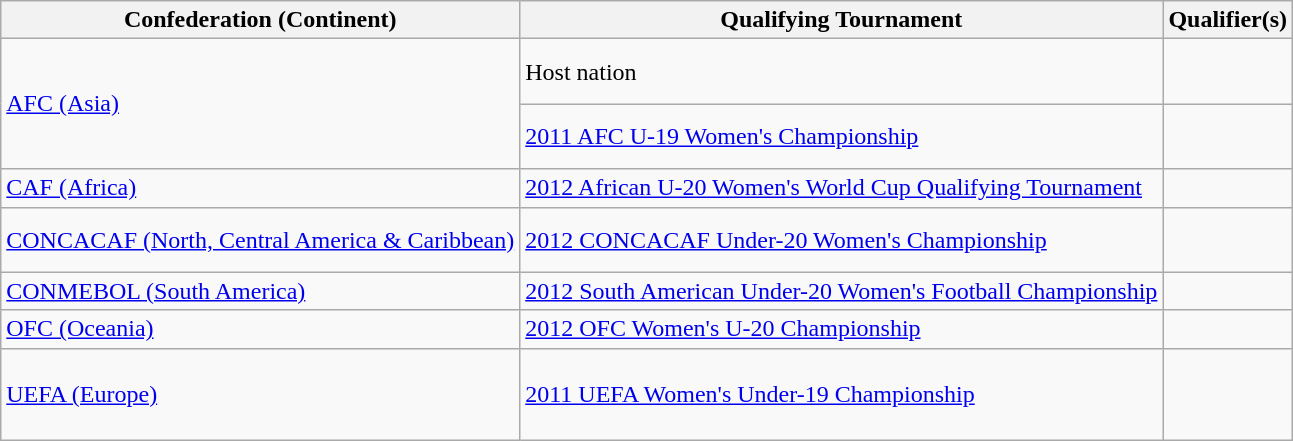<table class=wikitable>
<tr>
<th>Confederation (Continent)</th>
<th>Qualifying Tournament</th>
<th>Qualifier(s)</th>
</tr>
<tr>
<td rowspan=2><a href='#'>AFC (Asia)</a></td>
<td>Host nation</td>
<td><s></s><br><s></s><br></td>
</tr>
<tr>
<td><a href='#'>2011 AFC U-19 Women's Championship</a></td>
<td><br><br></td>
</tr>
<tr>
<td><a href='#'>CAF (Africa)</a></td>
<td><a href='#'>2012 African U-20 Women's World Cup Qualifying Tournament</a></td>
<td><br></td>
</tr>
<tr>
<td><a href='#'>CONCACAF (North, Central America & Caribbean)</a></td>
<td><a href='#'>2012 CONCACAF Under-20 Women's Championship</a></td>
<td><br><br></td>
</tr>
<tr>
<td><a href='#'>CONMEBOL (South America)</a></td>
<td><a href='#'>2012 South American Under-20 Women's Football Championship</a></td>
<td><br></td>
</tr>
<tr>
<td><a href='#'>OFC (Oceania)</a></td>
<td><a href='#'>2012 OFC Women's U-20 Championship</a></td>
<td></td>
</tr>
<tr>
<td><a href='#'>UEFA (Europe)</a></td>
<td><a href='#'>2011 UEFA Women's Under-19 Championship</a></td>
<td><br><br><br></td>
</tr>
</table>
